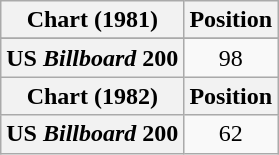<table class="wikitable plainrowheaders" style="text-align:center">
<tr>
<th scope="col">Chart (1981)</th>
<th scope="col">Position</th>
</tr>
<tr>
</tr>
<tr>
<th scope="row">US <em>Billboard</em> 200</th>
<td>98</td>
</tr>
<tr>
<th scope="col">Chart (1982)</th>
<th scope="col">Position</th>
</tr>
<tr>
<th scope="row">US <em>Billboard</em> 200</th>
<td>62</td>
</tr>
</table>
